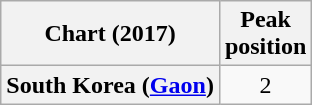<table class="wikitable plainrowheaders sortable" style="text-align:center">
<tr>
<th>Chart (2017)</th>
<th>Peak<br>position</th>
</tr>
<tr>
<th scope="row">South Korea (<a href='#'>Gaon</a>)</th>
<td>2</td>
</tr>
</table>
